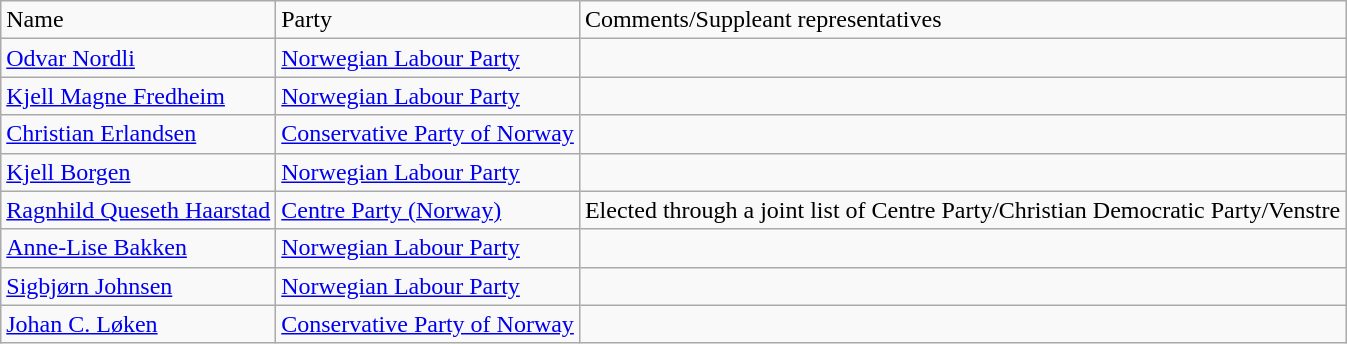<table class="wikitable">
<tr>
<td>Name</td>
<td>Party</td>
<td>Comments/Suppleant representatives</td>
</tr>
<tr>
<td><a href='#'>Odvar Nordli</a></td>
<td><a href='#'>Norwegian Labour Party</a></td>
<td></td>
</tr>
<tr>
<td><a href='#'>Kjell Magne Fredheim</a></td>
<td><a href='#'>Norwegian Labour Party</a></td>
<td></td>
</tr>
<tr>
<td><a href='#'>Christian Erlandsen</a></td>
<td><a href='#'>Conservative Party of Norway</a></td>
<td></td>
</tr>
<tr>
<td><a href='#'>Kjell Borgen</a></td>
<td><a href='#'>Norwegian Labour Party</a></td>
<td></td>
</tr>
<tr>
<td><a href='#'>Ragnhild Queseth Haarstad</a></td>
<td><a href='#'>Centre Party (Norway)</a></td>
<td>Elected through a joint list of Centre Party/Christian Democratic Party/Venstre</td>
</tr>
<tr>
<td><a href='#'>Anne-Lise Bakken</a></td>
<td><a href='#'>Norwegian Labour Party</a></td>
<td></td>
</tr>
<tr>
<td><a href='#'>Sigbjørn Johnsen</a></td>
<td><a href='#'>Norwegian Labour Party</a></td>
<td></td>
</tr>
<tr>
<td><a href='#'>Johan C. Løken</a></td>
<td><a href='#'>Conservative Party of Norway</a></td>
<td></td>
</tr>
</table>
